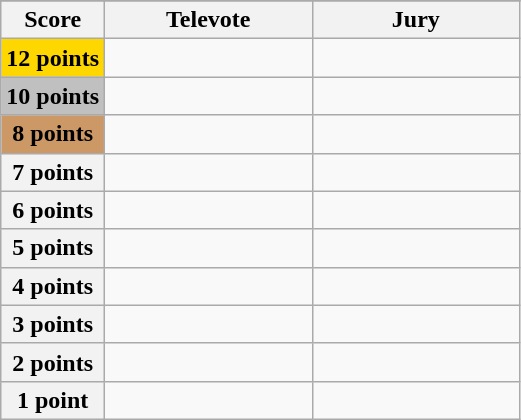<table class="wikitable">
<tr>
</tr>
<tr>
<th scope="col" width="20%">Score</th>
<th scope="col" width="40%">Televote</th>
<th scope="col" width="40%">Jury</th>
</tr>
<tr>
<th scope="row" style="background:gold">12 points</th>
<td></td>
<td></td>
</tr>
<tr>
<th scope="row" style="background:silver">10 points</th>
<td></td>
<td></td>
</tr>
<tr>
<th scope="row" style="background:#CC9966">8 points</th>
<td></td>
<td></td>
</tr>
<tr>
<th scope="row">7 points</th>
<td></td>
<td></td>
</tr>
<tr>
<th scope="row">6 points</th>
<td></td>
<td></td>
</tr>
<tr>
<th scope="row">5 points</th>
<td></td>
<td></td>
</tr>
<tr>
<th scope="row">4 points</th>
<td></td>
<td></td>
</tr>
<tr>
<th scope="row">3 points</th>
<td></td>
<td></td>
</tr>
<tr>
<th scope="row">2 points</th>
<td></td>
<td></td>
</tr>
<tr>
<th scope="row">1 point</th>
<td></td>
<td></td>
</tr>
</table>
